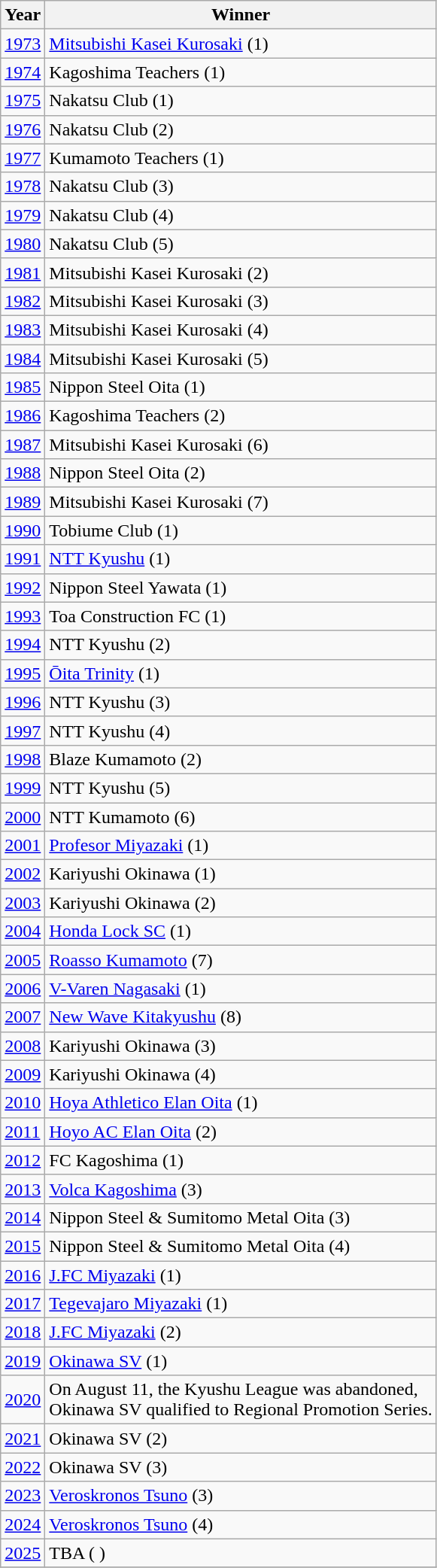<table class="wikitable">
<tr>
<th>Year</th>
<th>Winner</th>
</tr>
<tr>
<td><a href='#'>1973</a></td>
<td><a href='#'>Mitsubishi Kasei Kurosaki</a> (1)</td>
</tr>
<tr>
<td><a href='#'>1974</a></td>
<td>Kagoshima Teachers (1)</td>
</tr>
<tr>
<td><a href='#'>1975</a></td>
<td>Nakatsu Club (1)</td>
</tr>
<tr>
<td><a href='#'>1976</a></td>
<td>Nakatsu Club (2)</td>
</tr>
<tr>
<td><a href='#'>1977</a></td>
<td>Kumamoto Teachers (1)</td>
</tr>
<tr>
<td><a href='#'>1978</a></td>
<td>Nakatsu Club (3)</td>
</tr>
<tr>
<td><a href='#'>1979</a></td>
<td>Nakatsu Club (4)</td>
</tr>
<tr>
<td><a href='#'>1980</a></td>
<td>Nakatsu Club (5)</td>
</tr>
<tr>
<td><a href='#'>1981</a></td>
<td>Mitsubishi Kasei Kurosaki (2)</td>
</tr>
<tr>
<td><a href='#'>1982</a></td>
<td>Mitsubishi Kasei Kurosaki (3)</td>
</tr>
<tr>
<td><a href='#'>1983</a></td>
<td>Mitsubishi Kasei Kurosaki (4)</td>
</tr>
<tr>
<td><a href='#'>1984</a></td>
<td>Mitsubishi Kasei Kurosaki (5)</td>
</tr>
<tr>
<td><a href='#'>1985</a></td>
<td>Nippon Steel Oita (1)</td>
</tr>
<tr>
<td><a href='#'>1986</a></td>
<td>Kagoshima Teachers (2)</td>
</tr>
<tr>
<td><a href='#'>1987</a></td>
<td>Mitsubishi Kasei Kurosaki (6)</td>
</tr>
<tr>
<td><a href='#'>1988</a></td>
<td>Nippon Steel Oita (2)</td>
</tr>
<tr>
<td><a href='#'>1989</a></td>
<td>Mitsubishi Kasei Kurosaki (7)</td>
</tr>
<tr>
<td><a href='#'>1990</a></td>
<td>Tobiume Club (1)</td>
</tr>
<tr>
<td><a href='#'>1991</a></td>
<td><a href='#'>NTT Kyushu</a> (1)</td>
</tr>
<tr>
<td><a href='#'>1992</a></td>
<td>Nippon Steel Yawata (1)</td>
</tr>
<tr>
<td><a href='#'>1993</a></td>
<td>Toa Construction FC (1)</td>
</tr>
<tr>
<td><a href='#'>1994</a></td>
<td>NTT Kyushu (2)</td>
</tr>
<tr>
<td><a href='#'>1995</a></td>
<td><a href='#'>Ōita Trinity</a> (1)</td>
</tr>
<tr>
<td><a href='#'>1996</a></td>
<td>NTT Kyushu (3)</td>
</tr>
<tr>
<td><a href='#'>1997</a></td>
<td>NTT Kyushu (4)</td>
</tr>
<tr>
<td><a href='#'>1998</a></td>
<td>Blaze Kumamoto (2)</td>
</tr>
<tr>
<td><a href='#'>1999</a></td>
<td>NTT Kyushu (5)</td>
</tr>
<tr>
<td><a href='#'>2000</a></td>
<td>NTT Kumamoto (6)</td>
</tr>
<tr>
<td><a href='#'>2001</a></td>
<td><a href='#'>Profesor Miyazaki</a> (1)</td>
</tr>
<tr>
<td><a href='#'>2002</a></td>
<td>Kariyushi Okinawa (1)</td>
</tr>
<tr>
<td><a href='#'>2003</a></td>
<td>Kariyushi Okinawa (2)</td>
</tr>
<tr>
<td><a href='#'>2004</a></td>
<td><a href='#'>Honda Lock SC</a> (1)</td>
</tr>
<tr>
<td><a href='#'>2005</a></td>
<td><a href='#'>Roasso Kumamoto</a> (7)</td>
</tr>
<tr>
<td><a href='#'>2006</a></td>
<td><a href='#'>V-Varen Nagasaki</a> (1)</td>
</tr>
<tr>
<td><a href='#'>2007</a></td>
<td><a href='#'>New Wave Kitakyushu</a> (8)</td>
</tr>
<tr>
<td><a href='#'>2008</a></td>
<td>Kariyushi Okinawa (3)</td>
</tr>
<tr>
<td><a href='#'>2009</a></td>
<td>Kariyushi Okinawa (4)</td>
</tr>
<tr>
<td><a href='#'>2010</a></td>
<td><a href='#'>Hoya Athletico Elan Oita</a> (1)</td>
</tr>
<tr>
<td><a href='#'>2011</a></td>
<td><a href='#'>Hoyo AC Elan Oita</a> (2)</td>
</tr>
<tr>
<td><a href='#'>2012</a></td>
<td>FC Kagoshima (1)</td>
</tr>
<tr>
<td><a href='#'>2013</a></td>
<td><a href='#'>Volca Kagoshima</a> (3)</td>
</tr>
<tr>
<td><a href='#'>2014</a></td>
<td>Nippon Steel & Sumitomo Metal Oita (3)</td>
</tr>
<tr>
<td><a href='#'>2015</a></td>
<td>Nippon Steel & Sumitomo Metal Oita (4)</td>
</tr>
<tr>
<td><a href='#'>2016</a></td>
<td><a href='#'>J.FC Miyazaki</a> (1)</td>
</tr>
<tr>
<td><a href='#'>2017</a></td>
<td><a href='#'>Tegevajaro Miyazaki</a> (1)</td>
</tr>
<tr>
<td><a href='#'>2018</a></td>
<td><a href='#'>J.FC Miyazaki</a> (2)</td>
</tr>
<tr>
<td><a href='#'>2019</a></td>
<td><a href='#'>Okinawa SV</a> (1)</td>
</tr>
<tr>
<td><a href='#'>2020</a></td>
<td>On August 11, the Kyushu League was abandoned, <br> Okinawa SV qualified to  Regional Promotion Series.</td>
</tr>
<tr>
<td><a href='#'>2021</a></td>
<td>Okinawa SV (2)</td>
</tr>
<tr>
<td><a href='#'>2022</a></td>
<td>Okinawa SV (3)</td>
</tr>
<tr>
<td><a href='#'>2023</a></td>
<td><a href='#'>Veroskronos Tsuno</a> (3)</td>
</tr>
<tr>
<td><a href='#'>2024</a></td>
<td><a href='#'>Veroskronos Tsuno</a> (4)</td>
</tr>
<tr>
<td><a href='#'>2025</a></td>
<td>TBA ( )</td>
</tr>
<tr>
</tr>
</table>
